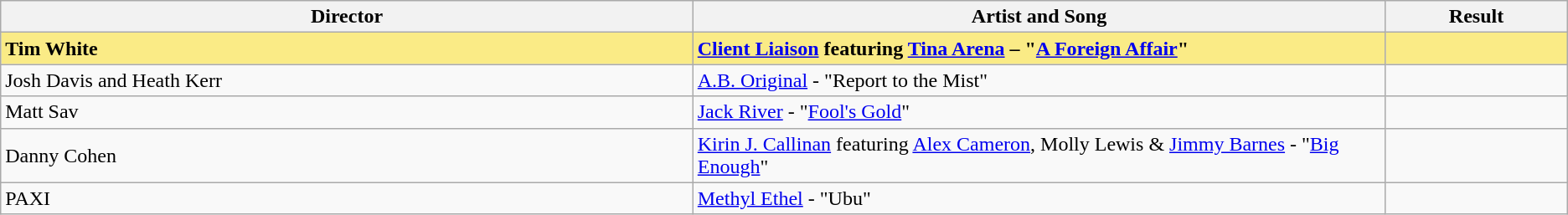<table class="sortable wikitable">
<tr>
<th width="19%">Director</th>
<th width="19%">Artist and Song</th>
<th width="5%">Result</th>
</tr>
<tr style="background:#FAEB86">
<td><strong>Tim White</strong></td>
<td><strong><a href='#'>Client Liaison</a> featuring <a href='#'>Tina Arena</a> – "<a href='#'>A Foreign Affair</a>"</strong></td>
<td></td>
</tr>
<tr>
<td>Josh Davis and Heath Kerr</td>
<td><a href='#'>A.B. Original</a> - "Report to the Mist"</td>
<td></td>
</tr>
<tr>
<td>Matt Sav</td>
<td><a href='#'>Jack River</a> - "<a href='#'>Fool's Gold</a>"</td>
<td></td>
</tr>
<tr>
<td>Danny Cohen</td>
<td><a href='#'>Kirin J. Callinan</a> featuring <a href='#'>Alex Cameron</a>, Molly Lewis & <a href='#'>Jimmy Barnes</a> - "<a href='#'>Big Enough</a>"</td>
<td></td>
</tr>
<tr>
<td>PAXI</td>
<td><a href='#'>Methyl Ethel</a> - "Ubu"</td>
<td></td>
</tr>
</table>
